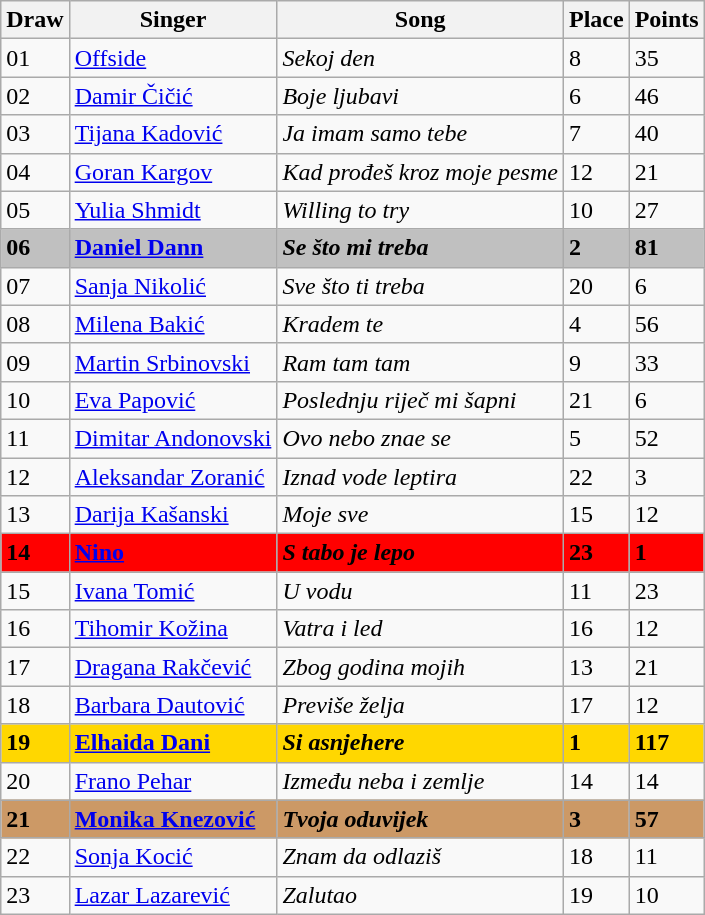<table class="sortable wikitable">
<tr>
<th>Draw</th>
<th>Singer</th>
<th>Song</th>
<th>Place</th>
<th>Points</th>
</tr>
<tr>
<td>01</td>
<td> <a href='#'>Offside</a></td>
<td><em>Sekoj den</em></td>
<td>8</td>
<td>35</td>
</tr>
<tr>
<td>02</td>
<td> <a href='#'>Damir Čičić</a></td>
<td><em>Boje ljubavi</em></td>
<td>6</td>
<td>46</td>
</tr>
<tr>
<td>03</td>
<td> <a href='#'>Tijana Kadović</a></td>
<td><em>Ja imam samo tebe</em></td>
<td>7</td>
<td>40</td>
</tr>
<tr>
<td>04</td>
<td> <a href='#'>Goran Kargov</a></td>
<td><em>Kad prođeš kroz moje pesme</em></td>
<td>12</td>
<td>21</td>
</tr>
<tr>
<td>05</td>
<td> <a href='#'>Yulia Shmidt</a></td>
<td><em>Willing to try</em></td>
<td>10</td>
<td>27</td>
</tr>
<tr style="font-weight:bold; background: silver;">
<td>06</td>
<td> <a href='#'>Daniel Dann</a></td>
<td><em>Se što mi treba</em></td>
<td>2</td>
<td>81</td>
</tr>
<tr>
<td>07</td>
<td> <a href='#'>Sanja Nikolić</a></td>
<td><em>Sve što ti treba</em></td>
<td>20</td>
<td>6</td>
</tr>
<tr>
<td>08</td>
<td> <a href='#'>Milena Bakić</a></td>
<td><em>Kradem te</em></td>
<td>4</td>
<td>56</td>
</tr>
<tr>
<td>09</td>
<td> <a href='#'>Martin Srbinovski</a></td>
<td><em>Ram tam tam</em></td>
<td>9</td>
<td>33</td>
</tr>
<tr>
<td>10</td>
<td> <a href='#'>Eva Papović</a></td>
<td><em>Poslednju riječ mi šapni</em></td>
<td>21</td>
<td>6</td>
</tr>
<tr>
<td>11</td>
<td> <a href='#'>Dimitar Andonovski</a></td>
<td><em>Ovo nebo znae se</em></td>
<td>5</td>
<td>52</td>
</tr>
<tr>
<td>12</td>
<td> <a href='#'>Aleksandar Zoranić</a></td>
<td><em>Iznad vode leptira</em></td>
<td>22</td>
<td>3</td>
</tr>
<tr>
<td>13</td>
<td> <a href='#'>Darija Kašanski</a></td>
<td><em>Moje sve</em></td>
<td>15</td>
<td>12</td>
</tr>
<tr style="font-weight:bold; background: red;">
<td>14</td>
<td> <a href='#'>Nino</a></td>
<td><em>S tabo je lepo</em></td>
<td>23</td>
<td>1</td>
</tr>
<tr>
<td>15</td>
<td> <a href='#'>Ivana Tomić</a></td>
<td><em>U vodu</em></td>
<td>11</td>
<td>23</td>
</tr>
<tr>
<td>16</td>
<td> <a href='#'>Tihomir Kožina</a></td>
<td><em>Vatra i led</em></td>
<td>16</td>
<td>12</td>
</tr>
<tr>
<td>17</td>
<td> <a href='#'>Dragana Rakčević</a></td>
<td><em>Zbog godina mojih</em></td>
<td>13</td>
<td>21</td>
</tr>
<tr>
<td>18</td>
<td> <a href='#'>Barbara Dautović</a></td>
<td><em>Previše želja</em></td>
<td>17</td>
<td>12</td>
</tr>
<tr style="font-weight:bold; background: gold;">
<td>19</td>
<td> <a href='#'>Elhaida Dani</a></td>
<td><em>Si asnjehere</em></td>
<td>1</td>
<td>117</td>
</tr>
<tr>
<td>20</td>
<td> <a href='#'>Frano Pehar</a></td>
<td><em>Između neba i zemlje</em></td>
<td>14</td>
<td>14</td>
</tr>
<tr style="font-weight:bold; background:#CC9966;">
<td>21</td>
<td> <a href='#'>Monika Knezović</a></td>
<td><em>Tvoja oduvijek</em></td>
<td>3</td>
<td>57</td>
</tr>
<tr>
<td>22</td>
<td> <a href='#'>Sonja Kocić</a></td>
<td><em>Znam da odlaziš</em></td>
<td>18</td>
<td>11</td>
</tr>
<tr>
<td>23</td>
<td> <a href='#'>Lazar Lazarević</a></td>
<td><em>Zalutao</em></td>
<td>19</td>
<td>10</td>
</tr>
</table>
